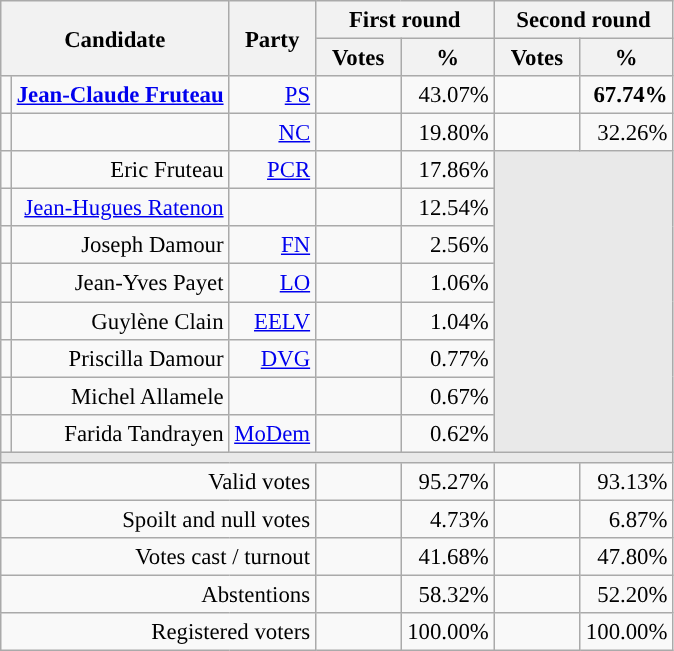<table class="wikitable" style="text-align:right;font-size:95%;">
<tr>
<th rowspan=2 colspan=2>Candidate</th>
<th rowspan=2 colspan=1>Party</th>
<th colspan=2>First round</th>
<th colspan=2>Second round</th>
</tr>
<tr>
<th style="width:50px;">Votes</th>
<th style="width:55px;">%</th>
<th style="width:50px;">Votes</th>
<th style="width:55px;">%</th>
</tr>
<tr>
<td style="color:inherit;background-color:"></td>
<td><strong><a href='#'>Jean-Claude Fruteau</a></strong></td>
<td><a href='#'>PS</a></td>
<td></td>
<td>43.07%</td>
<td><strong></strong></td>
<td><strong>67.74%</strong></td>
</tr>
<tr>
<td style="color:inherit;background-color:"></td>
<td></td>
<td><a href='#'>NC</a></td>
<td></td>
<td>19.80%</td>
<td></td>
<td>32.26%</td>
</tr>
<tr>
<td style="color:inherit;background-color:"></td>
<td>Eric Fruteau</td>
<td><a href='#'>PCR</a></td>
<td></td>
<td>17.86%</td>
<td colspan=7 rowspan=8 style="background-color:#E9E9E9;"></td>
</tr>
<tr>
<td style="background-color:;"></td>
<td><a href='#'>Jean-Hugues Ratenon</a></td>
<td></td>
<td></td>
<td>12.54%</td>
</tr>
<tr>
<td style="color:inherit;background-color:"></td>
<td>Joseph Damour</td>
<td><a href='#'>FN</a></td>
<td></td>
<td>2.56%</td>
</tr>
<tr>
<td style="color:inherit;background-color:"></td>
<td>Jean-Yves Payet</td>
<td><a href='#'>LO</a></td>
<td></td>
<td>1.06%</td>
</tr>
<tr>
<td style="color:inherit;background-color:"></td>
<td>Guylène Clain</td>
<td><a href='#'>EELV</a></td>
<td></td>
<td>1.04%</td>
</tr>
<tr>
<td style="background-color:;"></td>
<td>Priscilla Damour</td>
<td><a href='#'>DVG</a> </td>
<td></td>
<td>0.77%</td>
</tr>
<tr>
<td style="background-color:;"></td>
<td>Michel Allamele</td>
<td></td>
<td></td>
<td>0.67%</td>
</tr>
<tr>
<td style="color:inherit;background-color:"></td>
<td>Farida Tandrayen</td>
<td><a href='#'>MoDem</a></td>
<td></td>
<td>0.62%</td>
</tr>
<tr>
<td colspan=7 style="background-color:#E9E9E9;"></td>
</tr>
<tr>
<td colspan=3>Valid votes</td>
<td></td>
<td>95.27%</td>
<td></td>
<td>93.13%</td>
</tr>
<tr>
<td colspan=3>Spoilt and null votes</td>
<td></td>
<td>4.73%</td>
<td></td>
<td>6.87%</td>
</tr>
<tr>
<td colspan=3>Votes cast / turnout</td>
<td></td>
<td>41.68%</td>
<td></td>
<td>47.80%</td>
</tr>
<tr>
<td colspan=3>Abstentions</td>
<td></td>
<td>58.32%</td>
<td></td>
<td>52.20%</td>
</tr>
<tr>
<td colspan=3>Registered voters</td>
<td></td>
<td>100.00%</td>
<td></td>
<td>100.00%</td>
</tr>
</table>
